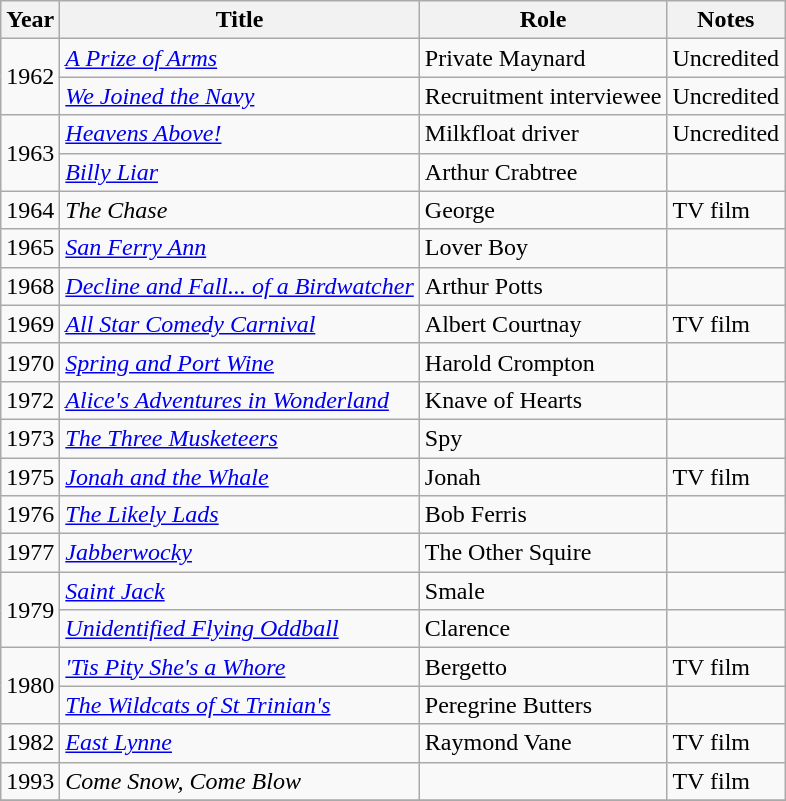<table class="wikitable">
<tr>
<th>Year</th>
<th>Title</th>
<th>Role</th>
<th>Notes</th>
</tr>
<tr>
<td rowspan="2">1962</td>
<td><em><a href='#'>A Prize of Arms</a></em></td>
<td>Private Maynard</td>
<td>Uncredited</td>
</tr>
<tr>
<td><em><a href='#'>We Joined the Navy</a></em></td>
<td>Recruitment interviewee</td>
<td>Uncredited</td>
</tr>
<tr>
<td rowspan="2">1963</td>
<td><em><a href='#'>Heavens Above!</a></em></td>
<td>Milkfloat driver</td>
<td>Uncredited</td>
</tr>
<tr>
<td><em><a href='#'>Billy Liar</a></em></td>
<td>Arthur Crabtree</td>
<td></td>
</tr>
<tr>
<td>1964</td>
<td><em>The Chase</em></td>
<td>George</td>
<td>TV film</td>
</tr>
<tr>
<td>1965</td>
<td><em><a href='#'>San Ferry Ann</a></em></td>
<td>Lover Boy</td>
<td></td>
</tr>
<tr>
<td>1968</td>
<td><em><a href='#'>Decline and Fall... of a Birdwatcher</a></em></td>
<td>Arthur Potts</td>
<td></td>
</tr>
<tr>
<td>1969</td>
<td><em><a href='#'>All Star Comedy Carnival</a></em></td>
<td>Albert Courtnay</td>
<td>TV film</td>
</tr>
<tr>
<td>1970</td>
<td><em><a href='#'>Spring and Port Wine</a></em></td>
<td>Harold Crompton</td>
<td></td>
</tr>
<tr>
<td>1972</td>
<td><em><a href='#'>Alice's Adventures in Wonderland</a></em></td>
<td>Knave of Hearts</td>
<td></td>
</tr>
<tr>
<td>1973</td>
<td><em><a href='#'>The Three Musketeers</a></em></td>
<td>Spy</td>
<td></td>
</tr>
<tr>
<td>1975</td>
<td><em><a href='#'>Jonah and the Whale</a></em></td>
<td>Jonah</td>
<td>TV film</td>
</tr>
<tr>
<td>1976</td>
<td><em><a href='#'>The Likely Lads</a></em></td>
<td>Bob Ferris</td>
<td></td>
</tr>
<tr>
<td>1977</td>
<td><em><a href='#'>Jabberwocky</a></em></td>
<td>The Other Squire</td>
<td></td>
</tr>
<tr>
<td rowspan="2">1979</td>
<td><em><a href='#'>Saint Jack</a></em></td>
<td>Smale</td>
<td></td>
</tr>
<tr>
<td><em><a href='#'>Unidentified Flying Oddball</a></em></td>
<td>Clarence</td>
<td></td>
</tr>
<tr>
<td rowspan="2">1980</td>
<td><em><a href='#'>'Tis Pity She's a Whore</a></em></td>
<td>Bergetto</td>
<td>TV film</td>
</tr>
<tr>
<td><em><a href='#'>The Wildcats of St Trinian's</a></em></td>
<td>Peregrine Butters</td>
<td></td>
</tr>
<tr>
<td>1982</td>
<td><em><a href='#'>East Lynne</a></em></td>
<td>Raymond Vane</td>
<td>TV film</td>
</tr>
<tr>
<td>1993</td>
<td><em>Come Snow, Come Blow</em></td>
<td></td>
<td>TV film</td>
</tr>
<tr>
</tr>
</table>
